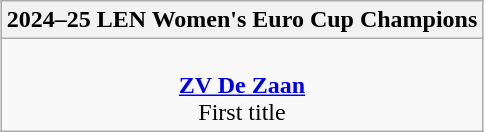<table class=wikitable style="text-align:center; margin:auto">
<tr>
<th>2024–25 LEN Women's Euro Cup Champions</th>
</tr>
<tr>
<td> <br><strong><a href='#'>ZV De Zaan</a></strong><br>First title</td>
</tr>
</table>
